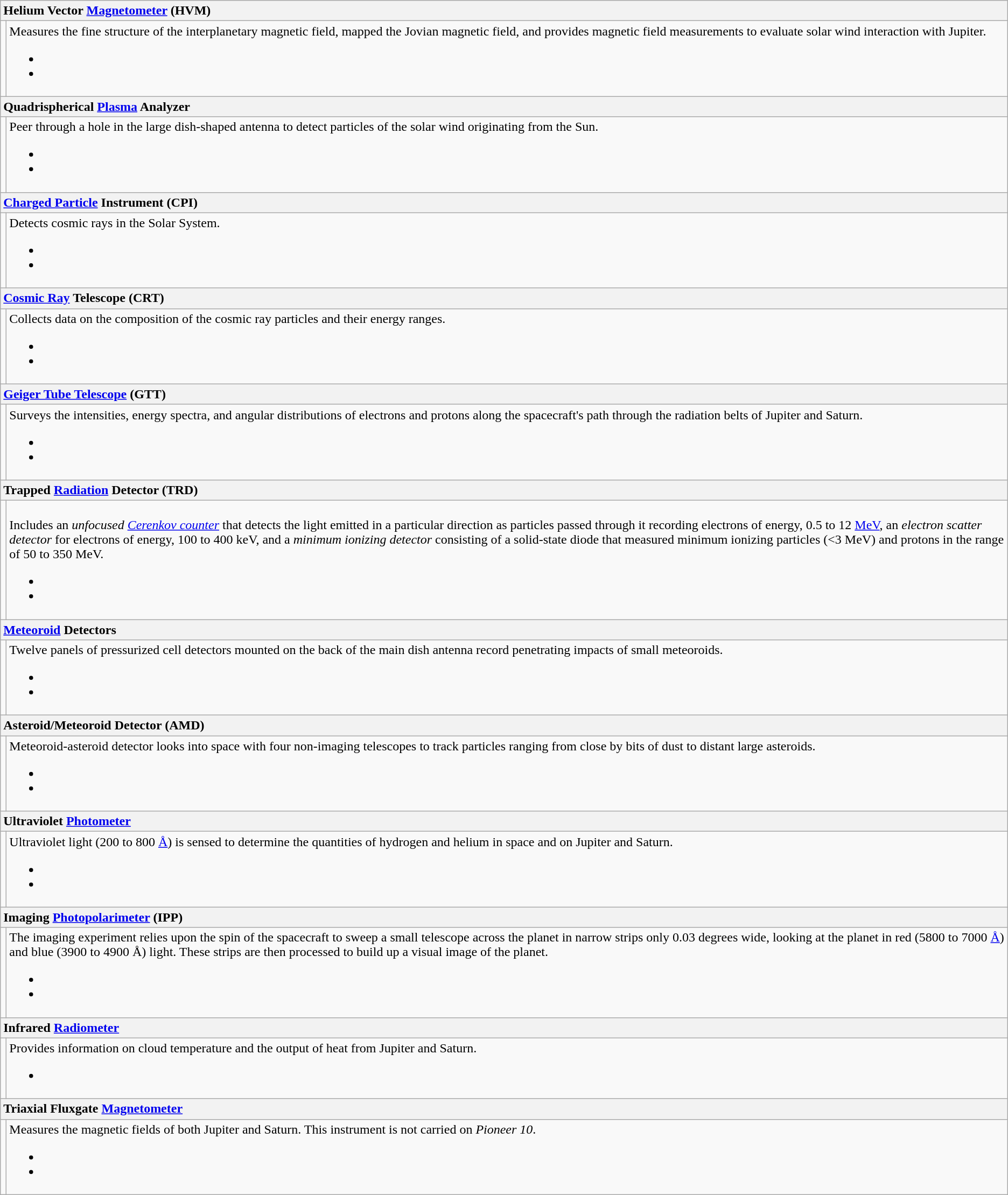<table class="wikitable">
<tr>
<th colspan="2" style="text-align: left">Helium Vector <a href='#'>Magnetometer</a> (<strong>HVM</strong>)</th>
</tr>
<tr>
<td></td>
<td>Measures the fine structure of the interplanetary magnetic field, mapped the Jovian magnetic field, and provides magnetic field measurements to evaluate solar wind interaction with Jupiter.<br><ul><li></li><li></li></ul></td>
</tr>
<tr>
<th colspan="2" style="text-align: left">Quadrispherical <a href='#'>Plasma</a> Analyzer</th>
</tr>
<tr>
<td></td>
<td>Peer through a hole in the large dish-shaped antenna to detect particles of the solar wind originating from the Sun.<br><ul><li></li><li></li></ul></td>
</tr>
<tr>
<th colspan="2" style="text-align: left"><a href='#'>Charged Particle</a> Instrument (<strong>CPI</strong>)</th>
</tr>
<tr>
<td></td>
<td>Detects cosmic rays in the Solar System.<br><ul><li></li><li></li></ul></td>
</tr>
<tr>
<th colspan="2" style="text-align: left"><a href='#'>Cosmic Ray</a> Telescope (<strong>CRT</strong>)</th>
</tr>
<tr>
<td></td>
<td>Collects data on the composition of the cosmic ray particles and their energy ranges.<br><ul><li></li><li></li></ul></td>
</tr>
<tr>
<th colspan="2" style="text-align: left"><a href='#'>Geiger Tube Telescope</a> (<strong>GTT</strong>)</th>
</tr>
<tr>
<td></td>
<td>Surveys the intensities, energy spectra, and angular distributions of electrons and protons along the spacecraft's path through the radiation belts of Jupiter and Saturn.<br><ul><li></li><li></li></ul></td>
</tr>
<tr>
<th colspan="2" style="text-align: left">Trapped <a href='#'>Radiation</a> Detector (<strong>TRD</strong>)</th>
</tr>
<tr>
<td></td>
<td><br>Includes an <em>unfocused <a href='#'>Cerenkov counter</a></em> that detects the light emitted in a particular direction as particles passed through it recording electrons of energy, 0.5 to 12 <a href='#'>MeV</a>, an <em>electron scatter detector</em> for electrons of energy, 100 to 400 keV, and a <em>minimum ionizing detector</em> consisting of a solid-state diode that measured minimum ionizing particles (<3 MeV)  and protons in the range of 50 to 350 MeV.<ul><li></li><li></li></ul></td>
</tr>
<tr>
<th colspan="2" style="text-align: left"><a href='#'>Meteoroid</a> Detectors</th>
</tr>
<tr>
<td></td>
<td>Twelve panels of pressurized cell detectors mounted on the back of the main dish antenna record penetrating impacts of small meteoroids.<br><ul><li></li><li></li></ul></td>
</tr>
<tr>
<th colspan="2" style="text-align: left">Asteroid/Meteoroid Detector (<strong>AMD</strong>)</th>
</tr>
<tr>
<td></td>
<td>Meteoroid-asteroid detector looks into space with four non-imaging telescopes to track particles ranging from close by bits of dust to distant large asteroids.<br><ul><li></li><li></li></ul></td>
</tr>
<tr>
<th colspan="2" style="text-align: left">Ultraviolet <a href='#'>Photometer</a></th>
</tr>
<tr>
<td></td>
<td>Ultraviolet light (200 to 800 <a href='#'>Å</a>) is sensed to determine the quantities of hydrogen and helium in space and on Jupiter and Saturn.<br><ul><li></li><li></li></ul></td>
</tr>
<tr>
<th colspan="2" style="text-align: left">Imaging <a href='#'>Photopolarimeter</a> (<strong>IPP</strong>)</th>
</tr>
<tr>
<td></td>
<td>The imaging experiment relies upon the spin of the spacecraft to sweep a small telescope across the planet in narrow strips only 0.03 degrees wide, looking at the planet in red (5800 to 7000 <a href='#'>Å</a>) and blue (3900 to 4900 Å) light. These strips are then processed to build up a visual image of the planet.<br><ul><li></li><li></li></ul></td>
</tr>
<tr>
<th colspan="2" style="text-align: left">Infrared <a href='#'>Radiometer</a></th>
</tr>
<tr>
<td></td>
<td>Provides information on cloud temperature and the output of heat from Jupiter and Saturn.<br><ul><li></li></ul></td>
</tr>
<tr>
<th colspan="2" style="text-align: left">Triaxial Fluxgate <a href='#'>Magnetometer</a></th>
</tr>
<tr>
<td></td>
<td>Measures the magnetic fields of both Jupiter and Saturn. This instrument is not carried on <em>Pioneer 10</em>.<br><ul><li></li><li></li></ul></td>
</tr>
</table>
